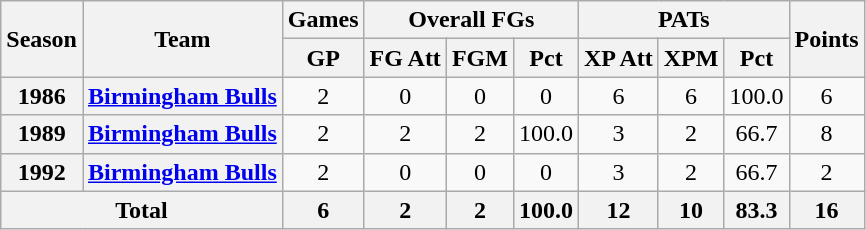<table class=wikitable style="text-align:center;">
<tr>
<th rowspan=2>Season</th>
<th rowspan=2>Team</th>
<th>Games</th>
<th colspan=3>Overall FGs</th>
<th colspan=3>PATs</th>
<th rowspan=2>Points</th>
</tr>
<tr>
<th>GP</th>
<th>FG Att</th>
<th>FGM</th>
<th>Pct</th>
<th>XP Att</th>
<th>XPM</th>
<th>Pct</th>
</tr>
<tr>
<th>1986</th>
<th><a href='#'>Birmingham Bulls</a></th>
<td>2</td>
<td>0</td>
<td>0</td>
<td>0</td>
<td>6</td>
<td>6</td>
<td>100.0</td>
<td>6</td>
</tr>
<tr>
<th>1989</th>
<th><a href='#'>Birmingham Bulls</a></th>
<td>2</td>
<td>2</td>
<td>2</td>
<td>100.0</td>
<td>3</td>
<td>2</td>
<td>66.7</td>
<td>8</td>
</tr>
<tr>
<th>1992</th>
<th><a href='#'>Birmingham Bulls</a></th>
<td>2</td>
<td>0</td>
<td>0</td>
<td>0</td>
<td>3</td>
<td>2</td>
<td>66.7</td>
<td>2</td>
</tr>
<tr>
<th colspan=2>Total</th>
<th>6</th>
<th>2</th>
<th>2</th>
<th>100.0</th>
<th>12</th>
<th>10</th>
<th>83.3</th>
<th>16</th>
</tr>
</table>
